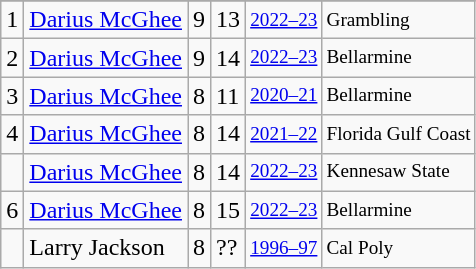<table class="wikitable">
<tr>
</tr>
<tr>
<td>1</td>
<td><a href='#'>Darius McGhee</a></td>
<td>9</td>
<td>13</td>
<td style="font-size:80%;"><a href='#'>2022–23</a></td>
<td style="font-size:80%;">Grambling</td>
</tr>
<tr>
<td>2</td>
<td><a href='#'>Darius McGhee</a></td>
<td>9</td>
<td>14</td>
<td style="font-size:80%;"><a href='#'>2022–23</a></td>
<td style="font-size:80%;">Bellarmine</td>
</tr>
<tr>
<td>3</td>
<td><a href='#'>Darius McGhee</a></td>
<td>8</td>
<td>11</td>
<td style="font-size:80%;"><a href='#'>2020–21</a></td>
<td style="font-size:80%;">Bellarmine</td>
</tr>
<tr>
<td>4</td>
<td><a href='#'>Darius McGhee</a></td>
<td>8</td>
<td>14</td>
<td style="font-size:80%;"><a href='#'>2021–22</a></td>
<td style="font-size:80%;">Florida Gulf Coast</td>
</tr>
<tr>
<td></td>
<td><a href='#'>Darius McGhee</a></td>
<td>8</td>
<td>14</td>
<td style="font-size:80%;"><a href='#'>2022–23</a></td>
<td style="font-size:80%;">Kennesaw State</td>
</tr>
<tr>
<td>6</td>
<td><a href='#'>Darius McGhee</a></td>
<td>8</td>
<td>15</td>
<td style="font-size:80%;"><a href='#'>2022–23</a></td>
<td style="font-size:80%;">Bellarmine</td>
</tr>
<tr>
<td></td>
<td>Larry Jackson</td>
<td>8</td>
<td>??</td>
<td style="font-size:80%;"><a href='#'>1996–97</a></td>
<td style="font-size:80%;">Cal Poly</td>
</tr>
</table>
